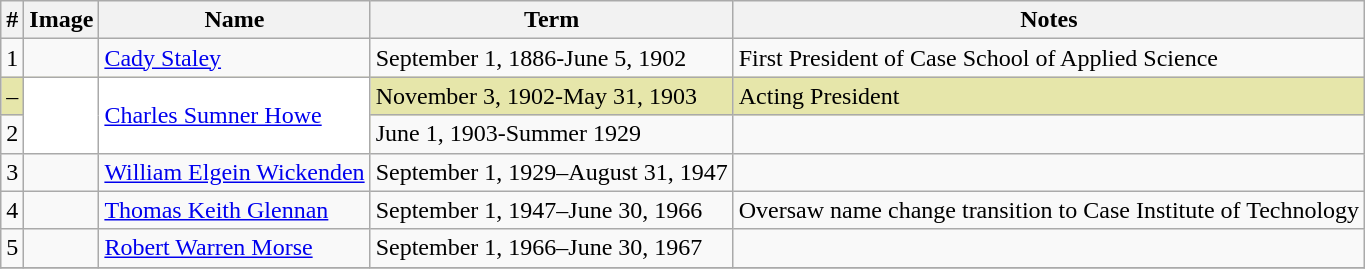<table class=wikitable>
<tr>
<th>#</th>
<th>Image</th>
<th>Name</th>
<th>Term</th>
<th>Notes</th>
</tr>
<tr>
<td>1</td>
<td></td>
<td><a href='#'>Cady Staley</a></td>
<td>September 1, 1886-June 5, 1902</td>
<td>First President of Case School of Applied Science </td>
</tr>
<tr bgcolor="#e6e6aa">
<td>–</td>
<td rowspan="2" bgcolor="#ffffff"></td>
<td rowspan="2" bgcolor="#ffffff"><a href='#'>Charles Sumner Howe</a></td>
<td>November 3, 1902-May 31, 1903</td>
<td>Acting President</td>
</tr>
<tr>
<td>2</td>
<td>June 1, 1903-Summer 1929</td>
<td></td>
</tr>
<tr>
<td>3</td>
<td></td>
<td><a href='#'>William Elgein Wickenden</a></td>
<td>September 1, 1929–August 31, 1947</td>
<td></td>
</tr>
<tr>
<td>4</td>
<td></td>
<td><a href='#'>Thomas Keith Glennan</a></td>
<td>September 1, 1947–June 30, 1966</td>
<td>Oversaw name change transition to Case Institute of Technology</td>
</tr>
<tr>
<td>5</td>
<td></td>
<td><a href='#'>Robert Warren Morse</a></td>
<td>September 1, 1966–June 30, 1967</td>
<td></td>
</tr>
<tr>
</tr>
</table>
